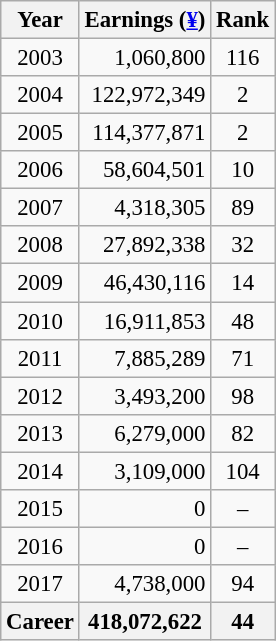<table class="wikitable" style="text-align:center; font-size: 95%;">
<tr>
<th>Year</th>
<th>Earnings (<a href='#'>¥</a>)</th>
<th>Rank</th>
</tr>
<tr>
<td>2003</td>
<td align=right>1,060,800</td>
<td>116</td>
</tr>
<tr>
<td>2004</td>
<td align=right>122,972,349</td>
<td>2</td>
</tr>
<tr>
<td>2005</td>
<td align=right>114,377,871</td>
<td>2</td>
</tr>
<tr>
<td>2006</td>
<td align=right>58,604,501</td>
<td>10</td>
</tr>
<tr>
<td>2007</td>
<td align=right>4,318,305</td>
<td>89</td>
</tr>
<tr>
<td>2008</td>
<td align=right>27,892,338</td>
<td>32</td>
</tr>
<tr>
<td>2009</td>
<td align=right>46,430,116</td>
<td>14</td>
</tr>
<tr>
<td>2010</td>
<td align=right>16,911,853</td>
<td>48</td>
</tr>
<tr>
<td>2011</td>
<td align=right>7,885,289</td>
<td>71</td>
</tr>
<tr>
<td>2012</td>
<td align=right>3,493,200</td>
<td>98</td>
</tr>
<tr>
<td>2013</td>
<td align=right>6,279,000</td>
<td>82</td>
</tr>
<tr>
<td>2014</td>
<td align=right>3,109,000</td>
<td>104</td>
</tr>
<tr>
<td>2015</td>
<td align=right>0</td>
<td>–</td>
</tr>
<tr>
<td>2016</td>
<td align=right>0</td>
<td>–</td>
</tr>
<tr>
<td>2017</td>
<td align=right>4,738,000</td>
<td>94</td>
</tr>
<tr>
<th>Career</th>
<th>418,072,622</th>
<th>44</th>
</tr>
</table>
